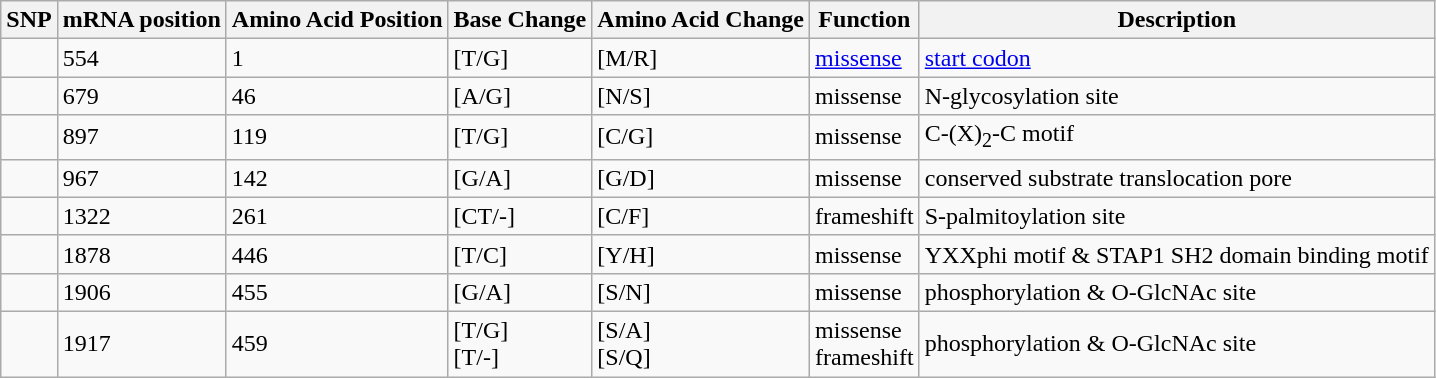<table class="wikitable">
<tr>
<th>SNP</th>
<th>mRNA position</th>
<th>Amino Acid Position</th>
<th>Base Change</th>
<th>Amino Acid Change</th>
<th>Function</th>
<th>Description</th>
</tr>
<tr>
<td></td>
<td>554</td>
<td>1</td>
<td>[T/G]</td>
<td>[M/R]</td>
<td><a href='#'>missense</a></td>
<td><a href='#'>start codon</a></td>
</tr>
<tr>
<td></td>
<td>679</td>
<td>46</td>
<td>[A/G]</td>
<td>[N/S]</td>
<td>missense</td>
<td>N-glycosylation site</td>
</tr>
<tr>
<td></td>
<td>897</td>
<td>119</td>
<td>[T/G]</td>
<td>[C/G]</td>
<td>missense</td>
<td>C-(X)<sub>2</sub>-C motif</td>
</tr>
<tr>
<td></td>
<td>967</td>
<td>142</td>
<td>[G/A]</td>
<td>[G/D]</td>
<td>missense</td>
<td>conserved substrate translocation pore</td>
</tr>
<tr>
<td></td>
<td>1322</td>
<td>261</td>
<td>[CT/-]</td>
<td>[C/F]</td>
<td>frameshift</td>
<td>S-palmitoylation site</td>
</tr>
<tr>
<td></td>
<td>1878</td>
<td>446</td>
<td>[T/C]</td>
<td>[Y/H]</td>
<td>missense</td>
<td>YXXphi motif & STAP1 SH2 domain binding motif</td>
</tr>
<tr>
<td></td>
<td>1906</td>
<td>455</td>
<td>[G/A]</td>
<td>[S/N]</td>
<td>missense</td>
<td>phosphorylation & O-GlcNAc site</td>
</tr>
<tr>
<td><br></td>
<td>1917</td>
<td>459</td>
<td>[T/G]<br>[T/-]</td>
<td>[S/A]<br>[S/Q]</td>
<td>missense<br>frameshift</td>
<td>phosphorylation & O-GlcNAc site</td>
</tr>
</table>
